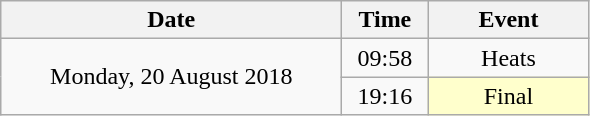<table class = "wikitable" style="text-align:center;">
<tr>
<th width=220>Date</th>
<th width=50>Time</th>
<th width=100>Event</th>
</tr>
<tr>
<td rowspan=2>Monday, 20 August 2018</td>
<td>09:58</td>
<td>Heats</td>
</tr>
<tr>
<td>19:16</td>
<td bgcolor=ffffcc>Final</td>
</tr>
</table>
